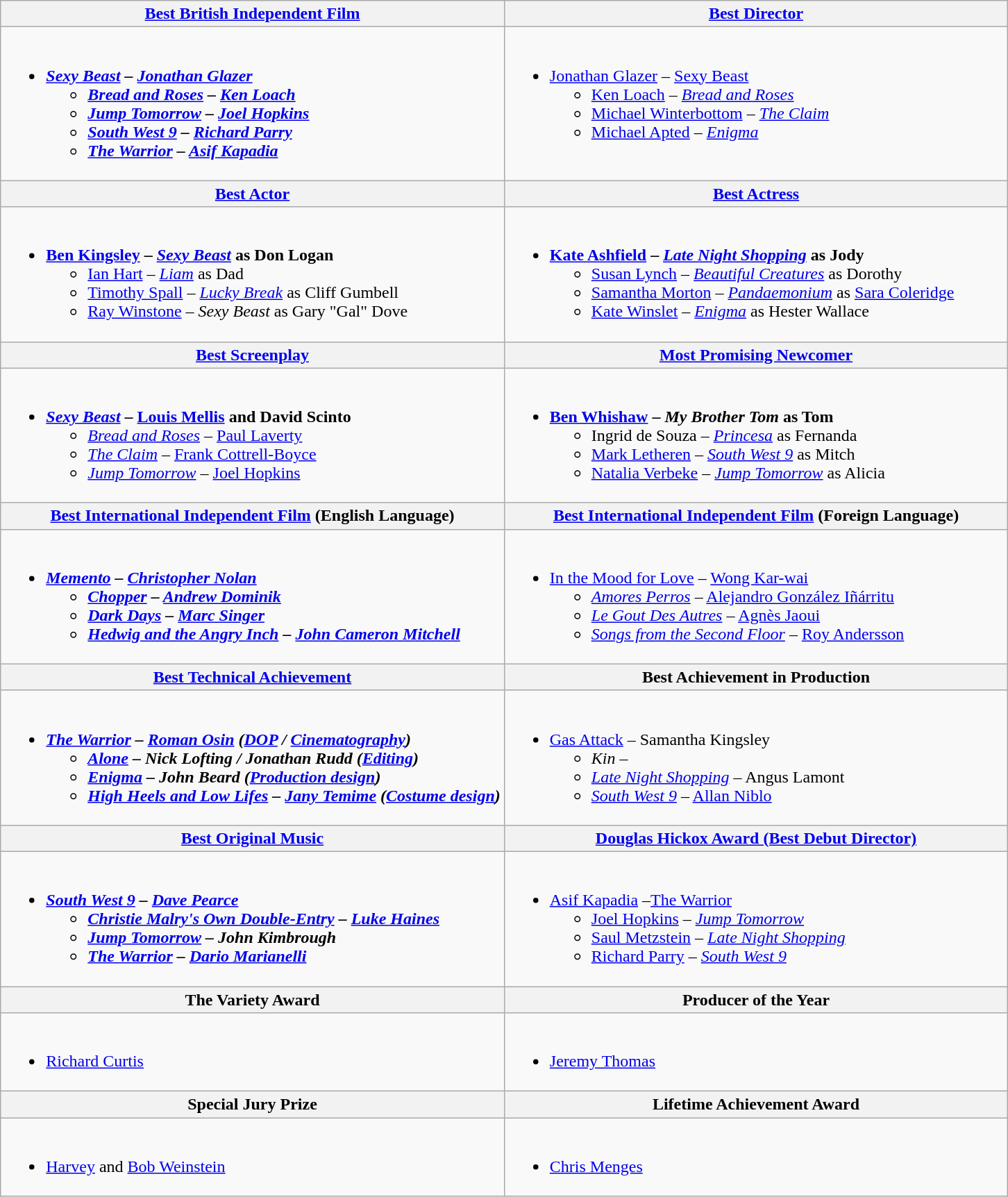<table class="wikitable">
<tr>
<th width="50%"><a href='#'>Best British Independent Film</a></th>
<th width="50%"><a href='#'>Best Director</a></th>
</tr>
<tr>
<td valign="top"><br><ul><li><strong><em><a href='#'>Sexy Beast</a><em> – <a href='#'>Jonathan Glazer</a><strong><ul><li></em><a href='#'>Bread and Roses</a><em> – <a href='#'>Ken Loach</a></li><li></em><a href='#'>Jump Tomorrow</a><em> – <a href='#'>Joel Hopkins</a></li><li></em><a href='#'>South West 9</a><em> – <a href='#'>Richard Parry</a></li><li></em><a href='#'>The Warrior</a><em> – <a href='#'>Asif Kapadia</a></li></ul></li></ul></td>
<td valign="top"><br><ul><li></strong><a href='#'>Jonathan Glazer</a><strong> </strong>– </em><a href='#'>Sexy Beast</a></em></strong><ul><li><a href='#'>Ken Loach</a> – <em><a href='#'>Bread and Roses</a></em></li><li><a href='#'>Michael Winterbottom</a> – <em><a href='#'>The Claim</a></em></li><li><a href='#'>Michael Apted</a> – <em><a href='#'>Enigma</a></em></li></ul></li></ul></td>
</tr>
<tr>
<th width="50%"><a href='#'>Best Actor</a></th>
<th width="50%"><a href='#'>Best Actress</a></th>
</tr>
<tr>
<td valign="top"><br><ul><li><strong><a href='#'>Ben Kingsley</a> – <em><a href='#'>Sexy Beast</a></em> as Don Logan</strong><ul><li><a href='#'>Ian Hart</a> – <em><a href='#'>Liam</a></em> as Dad</li><li><a href='#'>Timothy Spall</a> – <em><a href='#'>Lucky Break</a></em> as Cliff Gumbell</li><li><a href='#'>Ray Winstone</a> – <em>Sexy Beast</em> as Gary "Gal" Dove</li></ul></li></ul></td>
<td valign="top"><br><ul><li><strong><a href='#'>Kate Ashfield</a> – <em><a href='#'>Late Night Shopping</a></em> as Jody</strong><ul><li><a href='#'>Susan Lynch</a> – <em><a href='#'>Beautiful Creatures</a></em> as Dorothy</li><li><a href='#'>Samantha Morton</a> – <em><a href='#'>Pandaemonium</a></em> as <a href='#'>Sara Coleridge</a></li><li><a href='#'>Kate Winslet</a> – <em><a href='#'>Enigma</a></em> as Hester Wallace</li></ul></li></ul></td>
</tr>
<tr>
<th width="50%"><a href='#'>Best Screenplay</a></th>
<th width="50%"><a href='#'>Most Promising Newcomer</a></th>
</tr>
<tr>
<td valign="top"><br><ul><li><strong><em><a href='#'>Sexy Beast</a></em></strong> <strong>– <a href='#'>Louis Mellis</a> and David Scinto</strong><ul><li><em><a href='#'>Bread and Roses</a></em> –  <a href='#'>Paul Laverty</a></li><li><em><a href='#'>The Claim</a></em> – <a href='#'>Frank Cottrell-Boyce</a></li><li><em><a href='#'>Jump Tomorrow</a></em> – <a href='#'>Joel Hopkins</a></li></ul></li></ul></td>
<td valign="top"><br><ul><li><strong><a href='#'>Ben Whishaw</a> – <em>My Brother Tom</em> as Tom</strong><ul><li>Ingrid de Souza – <em><a href='#'>Princesa</a></em> as Fernanda</li><li><a href='#'>Mark Letheren</a> – <em><a href='#'>South West 9</a></em> as Mitch</li><li><a href='#'>Natalia Verbeke</a> – <em><a href='#'>Jump Tomorrow</a></em> as Alicia</li></ul></li></ul></td>
</tr>
<tr>
<th width="50%"><a href='#'>Best International Independent Film</a> (English Language)</th>
<th width="50%"><a href='#'>Best International Independent Film</a> (Foreign Language)</th>
</tr>
<tr>
<td valign="top"><br><ul><li><strong><em><a href='#'>Memento</a><em> – <a href='#'>Christopher Nolan</a><strong><ul><li></em><a href='#'>Chopper</a><em> – <a href='#'>Andrew Dominik</a></li><li></em><a href='#'>Dark Days</a><em> – <a href='#'>Marc Singer</a></li><li></em><a href='#'>Hedwig and the Angry Inch</a><em> – <a href='#'>John Cameron Mitchell</a></li></ul></li></ul></td>
<td valign="top"><br><ul><li></em></strong><a href='#'>In the Mood for Love</a></em> – <a href='#'>Wong Kar-wai</a></strong><ul><li><em><a href='#'>Amores Perros</a></em> – <a href='#'>Alejandro González Iñárritu</a></li><li><em><a href='#'>Le Gout Des Autres</a></em> – <a href='#'>Agnès Jaoui</a></li><li><em><a href='#'>Songs from the Second Floor</a></em> – <a href='#'>Roy Andersson</a></li></ul></li></ul></td>
</tr>
<tr>
<th width="50%"><a href='#'>Best Technical Achievement</a></th>
<th width="50%">Best Achievement in Production</th>
</tr>
<tr>
<td valign="top"><br><ul><li><strong><em><a href='#'>The Warrior</a><em> – <a href='#'>Roman Osin</a> (<a href='#'>DOP</a> / <a href='#'>Cinematography</a>)<strong><ul><li></em><a href='#'>Alone</a><em> – Nick Lofting / Jonathan Rudd (<a href='#'>Editing</a>)</li><li></em><a href='#'>Enigma</a><em> – John Beard (<a href='#'>Production design</a>)</li><li></em><a href='#'>High Heels and Low Lifes</a><em> – <a href='#'>Jany Temime</a> (<a href='#'>Costume design</a>)</li></ul></li></ul></td>
<td valign="top"><br><ul><li></em></strong><a href='#'>Gas Attack</a></em> – Samantha Kingsley</strong><ul><li><em>Kin –</em></li><li><em><a href='#'>Late Night Shopping</a></em> – Angus Lamont</li><li><em><a href='#'>South West 9</a></em> – <a href='#'>Allan Niblo</a></li></ul></li></ul></td>
</tr>
<tr>
<th width="50%"><a href='#'>Best Original Music</a></th>
<th width="50%"><a href='#'>Douglas Hickox Award (Best Debut Director)</a></th>
</tr>
<tr>
<td valign="top"><br><ul><li><strong><em><a href='#'>South West 9</a><em> – <a href='#'>Dave Pearce</a><strong><ul><li></em><a href='#'>Christie Malry's Own Double-Entry</a><em> – <a href='#'>Luke Haines</a></li><li></em><a href='#'>Jump Tomorrow</a><em> – John Kimbrough</li><li></em><a href='#'>The Warrior</a><em> – <a href='#'>Dario Marianelli</a></li></ul></li></ul></td>
<td valign="top"><br><ul><li></strong><a href='#'>Asif Kapadia</a> –</em><a href='#'>The Warrior</a></em></strong><ul><li><a href='#'>Joel Hopkins</a> – <em><a href='#'>Jump Tomorrow</a></em></li><li><a href='#'>Saul Metzstein</a> – <em><a href='#'>Late Night Shopping</a></em></li><li><a href='#'>Richard Parry</a> – <em><a href='#'>South West 9</a></em></li></ul></li></ul></td>
</tr>
<tr>
<th width="50%">The Variety Award</th>
<th width="50%">Producer of the Year</th>
</tr>
<tr>
<td valign="top"><br><ul><li><a href='#'>Richard Curtis</a></li></ul></td>
<td valign="top"><br><ul><li><a href='#'>Jeremy Thomas</a></li></ul></td>
</tr>
<tr>
<th width="50%">Special Jury Prize</th>
<th>Lifetime Achievement Award</th>
</tr>
<tr>
<td valign="top"><br><ul><li><a href='#'>Harvey</a> and <a href='#'>Bob Weinstein</a></li></ul></td>
<td><br><ul><li><a href='#'>Chris Menges</a></li></ul></td>
</tr>
</table>
